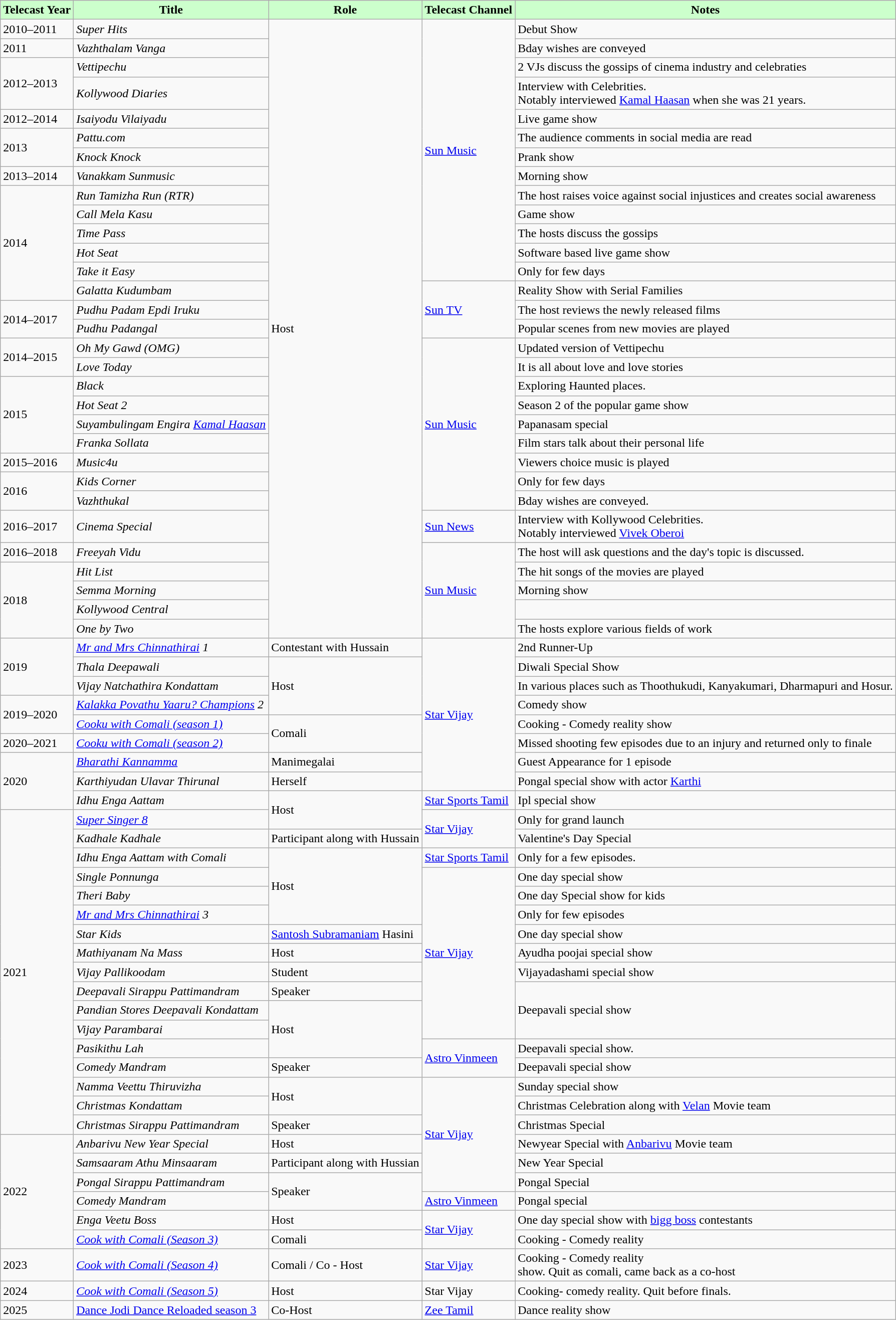<table class="wikitable">
<tr>
<th style="background:#cfc;">Telecast Year</th>
<th style="background:#cfc;">Title</th>
<th style="background:#cfc;">Role</th>
<th style="background:#cfc;">Telecast Channel</th>
<th style="background:#cfc;">Notes</th>
</tr>
<tr>
<td>2010–2011</td>
<td><em>Super Hits</em></td>
<td rowspan="31">Host</td>
<td rowspan="13"><a href='#'>Sun Music</a></td>
<td>Debut Show</td>
</tr>
<tr>
<td>2011</td>
<td><em>Vazhthalam Vanga</em></td>
<td>Bday wishes are conveyed</td>
</tr>
<tr>
<td rowspan="2">2012–2013</td>
<td><em>Vettipechu</em></td>
<td>2 VJs discuss the gossips of cinema industry and celebraties</td>
</tr>
<tr>
<td><em>Kollywood Diaries</em></td>
<td>Interview with Celebrities.<br>Notably interviewed <a href='#'>Kamal Haasan</a> when she was 21 years.</td>
</tr>
<tr>
<td>2012–2014</td>
<td><em>Isaiyodu Vilaiyadu</em></td>
<td>Live game show</td>
</tr>
<tr>
<td rowspan="2">2013</td>
<td><em>Pattu.com</em></td>
<td>The audience comments in social media are read</td>
</tr>
<tr>
<td><em>Knock Knock</em></td>
<td>Prank show</td>
</tr>
<tr>
<td>2013–2014</td>
<td><em>Vanakkam Sunmusic</em></td>
<td>Morning show</td>
</tr>
<tr>
<td rowspan="6">2014</td>
<td><em>Run Tamizha Run (RTR)</em></td>
<td>The host raises voice against social injustices and creates social awareness</td>
</tr>
<tr>
<td><em>Call Mela Kasu</em></td>
<td>Game show</td>
</tr>
<tr>
<td><em>Time Pass</em></td>
<td>The hosts discuss the gossips</td>
</tr>
<tr>
<td><em>Hot Seat</em></td>
<td>Software based live game show</td>
</tr>
<tr>
<td><em>Take it Easy</em></td>
<td>Only for few days</td>
</tr>
<tr>
<td><em>Galatta Kudumbam</em></td>
<td rowspan="3"><a href='#'>Sun TV</a></td>
<td>Reality Show with Serial Families</td>
</tr>
<tr>
<td rowspan="2">2014–2017</td>
<td><em>Pudhu Padam Epdi Iruku</em></td>
<td>The host reviews the newly released films</td>
</tr>
<tr>
<td><em>Pudhu Padangal</em></td>
<td>Popular scenes from new movies are played</td>
</tr>
<tr>
<td rowspan="2">2014–2015</td>
<td><em>Oh My Gawd (OMG)</em></td>
<td rowspan="9"><a href='#'>Sun Music</a></td>
<td>Updated version of Vettipechu</td>
</tr>
<tr>
<td><em>Love Today</em></td>
<td>It is all about love and love stories</td>
</tr>
<tr>
<td rowspan="4">2015</td>
<td><em>Black</em></td>
<td>Exploring Haunted places.</td>
</tr>
<tr>
<td><em>Hot Seat 2</em></td>
<td>Season 2 of the popular game show</td>
</tr>
<tr>
<td><em>Suyambulingam Engira <a href='#'>Kamal Haasan</a></em></td>
<td>Papanasam special</td>
</tr>
<tr>
<td><em>Franka Sollata</em></td>
<td>Film stars talk about their personal life</td>
</tr>
<tr>
<td>2015–2016</td>
<td><em>Music4u</em></td>
<td>Viewers choice music is played</td>
</tr>
<tr>
<td rowspan="2">2016</td>
<td><em>Kids Corner</em></td>
<td>Only for few days</td>
</tr>
<tr>
<td><em>Vazhthukal</em></td>
<td>Bday wishes are conveyed.</td>
</tr>
<tr>
<td>2016–2017</td>
<td><em>Cinema Special</em></td>
<td><a href='#'>Sun News</a></td>
<td>Interview with Kollywood Celebrities.<br>Notably interviewed <a href='#'>Vivek Oberoi</a></td>
</tr>
<tr>
<td>2016–2018</td>
<td><em>Freeyah Vidu</em></td>
<td rowspan="5"><a href='#'>Sun Music</a></td>
<td>The host will ask questions and the day's topic is discussed.</td>
</tr>
<tr>
<td rowspan="4">2018</td>
<td><em>Hit List</em></td>
<td>The hit songs of the movies are played</td>
</tr>
<tr>
<td><em>Semma Morning</em></td>
<td>Morning show</td>
</tr>
<tr>
<td><em>Kollywood Central</em></td>
<td></td>
</tr>
<tr>
<td><em>One by Two</em></td>
<td>The hosts explore various fields of work</td>
</tr>
<tr>
<td rowspan="3">2019</td>
<td><em><a href='#'>Mr and Mrs Chinnathirai</a> 1</em></td>
<td>Contestant with Hussain</td>
<td rowspan="8"><a href='#'>Star Vijay</a></td>
<td>2nd Runner-Up</td>
</tr>
<tr>
<td><em>Thala Deepawali</em></td>
<td rowspan="3">Host</td>
<td>Diwali Special Show</td>
</tr>
<tr>
<td><em>Vijay Natchathira Kondattam</em></td>
<td>In various places such as Thoothukudi, Kanyakumari, Dharmapuri and Hosur.</td>
</tr>
<tr>
<td rowspan="2">2019–2020</td>
<td><em><a href='#'>Kalakka Povathu Yaaru? Champions</a> 2</em></td>
<td>Comedy show</td>
</tr>
<tr>
<td><em><a href='#'>Cooku with Comali (season 1)</a></em></td>
<td rowspan="2">Comali</td>
<td>Cooking - Comedy reality show</td>
</tr>
<tr>
<td>2020–2021</td>
<td><em><a href='#'>Cooku with Comali (season 2)</a></em></td>
<td>Missed shooting few episodes due to an injury and returned only to finale</td>
</tr>
<tr>
<td rowspan="3">2020</td>
<td><a href='#'><em>Bharathi Kannamma</em></a></td>
<td>Manimegalai</td>
<td>Guest Appearance for 1 episode</td>
</tr>
<tr>
<td><em>Karthiyudan Ulavar Thirunal</em></td>
<td>Herself</td>
<td>Pongal special show with actor <a href='#'>Karthi</a></td>
</tr>
<tr>
<td><em>Idhu Enga Aattam</em></td>
<td rowspan="2">Host</td>
<td><a href='#'>Star Sports Tamil</a></td>
<td>Ipl special show</td>
</tr>
<tr>
<td rowspan="17">2021</td>
<td><a href='#'><em>Super Singer 8</em></a></td>
<td rowspan="2"><a href='#'>Star Vijay</a></td>
<td>Only for grand launch</td>
</tr>
<tr>
<td><em>Kadhale Kadhale</em></td>
<td>Participant along with Hussain</td>
<td>Valentine's Day Special</td>
</tr>
<tr>
<td><em>Idhu Enga Aattam with Comali</em></td>
<td rowspan="4">Host</td>
<td><a href='#'>Star Sports Tamil</a></td>
<td>Only for a few episodes.</td>
</tr>
<tr>
<td><em>Single Ponnunga</em></td>
<td rowspan="9"><a href='#'>Star Vijay</a></td>
<td>One day special show </td>
</tr>
<tr>
<td><em>Theri Baby</em></td>
<td>One day Special show for kids</td>
</tr>
<tr>
<td><em><a href='#'>Mr and Mrs Chinnathirai</a> 3</em></td>
<td>Only for few episodes</td>
</tr>
<tr>
<td><em>Star Kids</em></td>
<td><a href='#'>Santosh Subramaniam</a> Hasini</td>
<td>One day special show</td>
</tr>
<tr>
<td><em>Mathiyanam Na Mass</em></td>
<td>Host</td>
<td>Ayudha poojai special show</td>
</tr>
<tr>
<td><em>Vijay Pallikoodam</em></td>
<td>Student</td>
<td>Vijayadashami special show</td>
</tr>
<tr>
<td><em>Deepavali Sirappu Pattimandram</em></td>
<td>Speaker</td>
<td rowspan="3">Deepavali special show</td>
</tr>
<tr>
<td><em>Pandian Stores Deepavali Kondattam</em></td>
<td rowspan="3">Host</td>
</tr>
<tr>
<td><em>Vijay Parambarai</em></td>
</tr>
<tr>
<td><em>Pasikithu Lah</em></td>
<td rowspan="2"><a href='#'>Astro Vinmeen</a></td>
<td>Deepavali special show.</td>
</tr>
<tr>
<td><em>Comedy Mandram</em></td>
<td>Speaker</td>
<td>Deepavali special show</td>
</tr>
<tr>
<td><em>Namma Veettu Thiruvizha</em></td>
<td rowspan="2">Host</td>
<td rowspan="6"><a href='#'>Star Vijay</a></td>
<td>Sunday special show</td>
</tr>
<tr>
<td><em>Christmas Kondattam</em></td>
<td>Christmas Celebration along with <a href='#'>Velan</a> Movie team</td>
</tr>
<tr>
<td><em>Christmas Sirappu Pattimandram</em></td>
<td>Speaker</td>
<td>Christmas Special</td>
</tr>
<tr>
<td rowspan="6">2022</td>
<td><em>Anbarivu New Year Special</em></td>
<td>Host</td>
<td>Newyear Special with <a href='#'>Anbarivu</a> Movie team</td>
</tr>
<tr>
<td><em>Samsaaram Athu Minsaaram</em></td>
<td>Participant along with Hussian</td>
<td>New Year Special</td>
</tr>
<tr>
<td><em>Pongal Sirappu Pattimandram</em></td>
<td rowspan="2">Speaker</td>
<td>Pongal Special</td>
</tr>
<tr>
<td><em>Comedy Mandram</em></td>
<td><a href='#'>Astro Vinmeen</a></td>
<td>Pongal special</td>
</tr>
<tr>
<td><em>Enga Veetu Boss</em></td>
<td>Host</td>
<td rowspan="2"><a href='#'>Star Vijay</a></td>
<td>One day special show with <a href='#'>bigg boss</a> contestants</td>
</tr>
<tr>
<td><em><a href='#'>Cook with Comali (Season 3)</a></em></td>
<td>Comali</td>
<td>Cooking - Comedy reality</td>
</tr>
<tr>
<td>2023</td>
<td><em><a href='#'>Cook with Comali (Season 4)</a></em></td>
<td>Comali / Co - Host</td>
<td><a href='#'>Star Vijay</a></td>
<td>Cooking - Comedy reality<br>show. Quit as comali, came back as a co-host</td>
</tr>
<tr>
<td>2024</td>
<td><em><a href='#'>Cook with Comali (Season 5)</a></em></td>
<td>Host</td>
<td>Star Vijay</td>
<td>Cooking- comedy reality. Quit before finals.</td>
</tr>
<tr>
<td>2025</td>
<td><a href='#'>Dance Jodi Dance Reloaded season 3</a></td>
<td>Co-Host</td>
<td><a href='#'>Zee Tamil</a></td>
<td>Dance reality show</td>
</tr>
</table>
